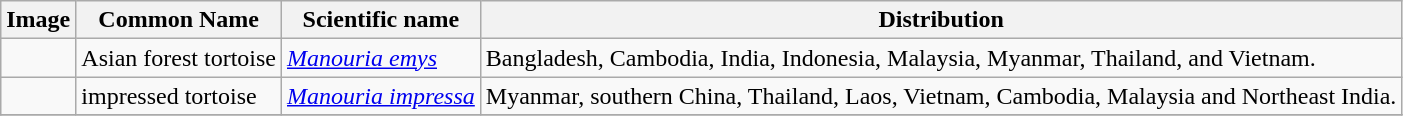<table class="wikitable">
<tr>
<th>Image</th>
<th>Common Name</th>
<th>Scientific name</th>
<th>Distribution</th>
</tr>
<tr>
<td></td>
<td>Asian forest tortoise</td>
<td><em><a href='#'>Manouria emys</a></em> </td>
<td>Bangladesh, Cambodia, India, Indonesia, Malaysia, Myanmar, Thailand, and Vietnam.</td>
</tr>
<tr>
<td></td>
<td>impressed tortoise</td>
<td><em><a href='#'>Manouria impressa</a></em> </td>
<td>Myanmar, southern China, Thailand, Laos, Vietnam, Cambodia, Malaysia and Northeast India.</td>
</tr>
<tr>
</tr>
</table>
